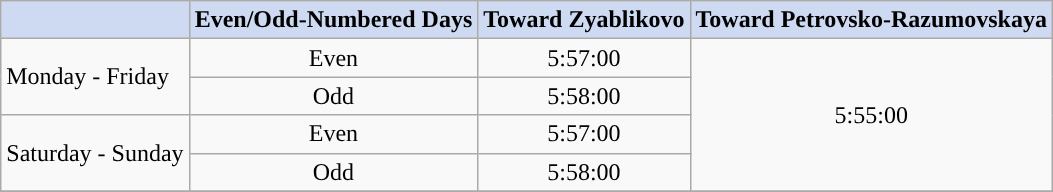<table class="wikitable">
<tr>
<th style="background: #CEDAF2;"></th>
<th style="background: #CEDAF2;">Even/Odd-Numbered Days</th>
<th style="background: #CEDAF2;">Toward Zyablikovo</th>
<th style="background: #CEDAF2;">Toward Petrovsko-Razumovskaya</th>
</tr>
<tr>
<td rowspan="2">Monday - Friday</td>
<td style="text-align: center">Even</td>
<td style="text-align: center">5:57:00</td>
<td rowspan="4" style="text-align: center">5:55:00</td>
</tr>
<tr>
<td style="text-align: center">Odd</td>
<td style="text-align: center">5:58:00</td>
</tr>
<tr>
<td rowspan="2">Saturday - Sunday</td>
<td style="text-align: center">Even</td>
<td style="text-align: center">5:57:00</td>
</tr>
<tr>
<td style="text-align: center">Odd</td>
<td style="text-align: center">5:58:00</td>
</tr>
<tr>
</tr>
</table>
